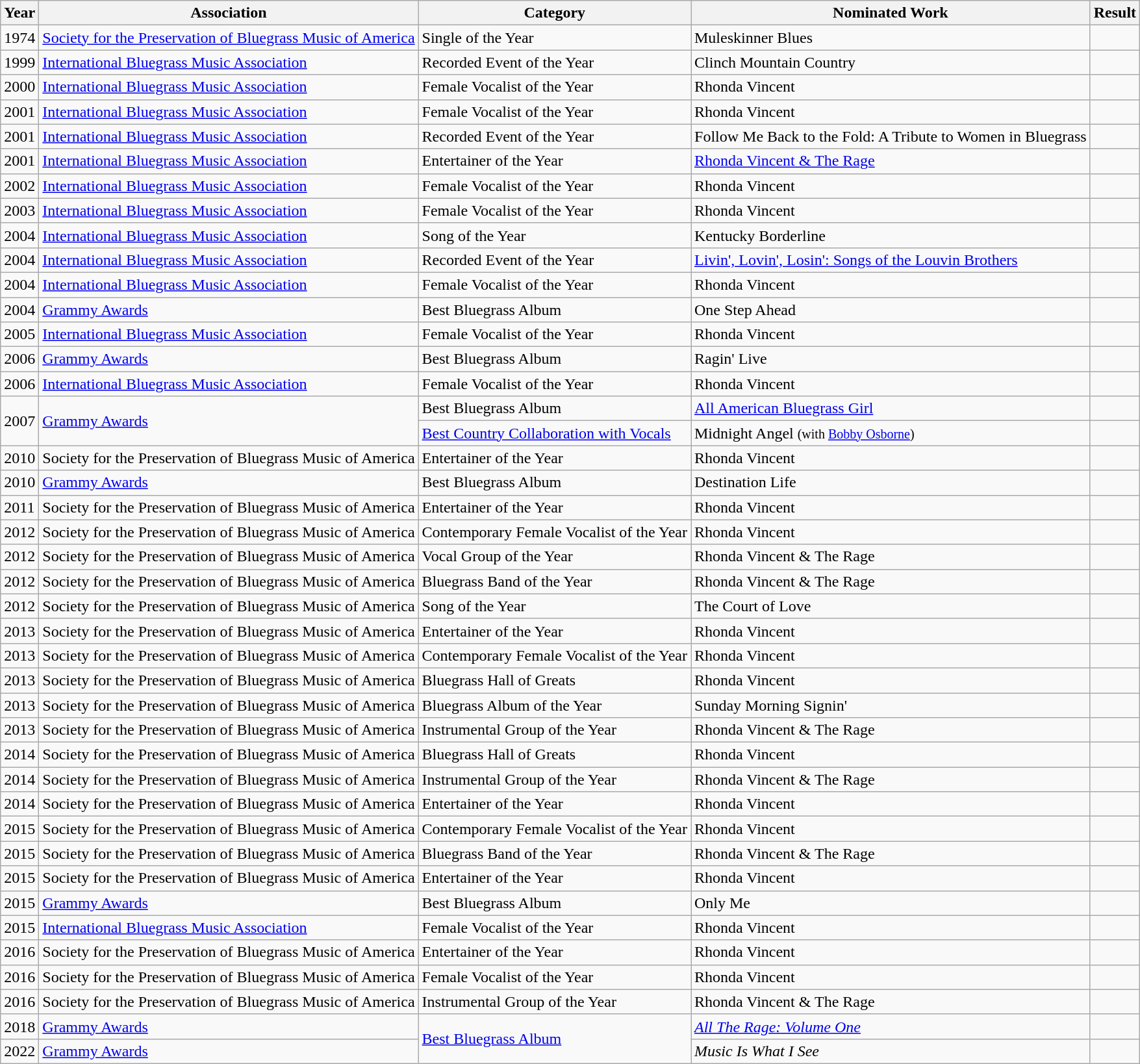<table class="wikitable">
<tr>
<th>Year</th>
<th>Association</th>
<th>Category</th>
<th>Nominated Work</th>
<th>Result</th>
</tr>
<tr>
<td>1974</td>
<td><a href='#'>Society for the Preservation of Bluegrass Music of America</a></td>
<td>Single of the Year</td>
<td>Muleskinner Blues</td>
<td></td>
</tr>
<tr>
<td>1999</td>
<td><a href='#'>International Bluegrass Music Association</a></td>
<td>Recorded Event of the Year</td>
<td>Clinch Mountain Country</td>
<td></td>
</tr>
<tr>
<td>2000</td>
<td><a href='#'>International Bluegrass Music Association</a></td>
<td>Female Vocalist of the Year</td>
<td>Rhonda Vincent</td>
<td></td>
</tr>
<tr>
<td>2001</td>
<td><a href='#'>International Bluegrass Music Association</a></td>
<td>Female Vocalist of the Year</td>
<td>Rhonda Vincent</td>
<td></td>
</tr>
<tr>
<td>2001</td>
<td><a href='#'>International Bluegrass Music Association</a></td>
<td>Recorded Event of the Year</td>
<td>Follow Me Back to the Fold: A Tribute to Women in Bluegrass</td>
<td></td>
</tr>
<tr>
<td>2001</td>
<td><a href='#'>International Bluegrass Music Association</a></td>
<td>Entertainer of the Year</td>
<td><a href='#'>Rhonda Vincent & The Rage</a></td>
<td></td>
</tr>
<tr>
<td>2002</td>
<td><a href='#'>International Bluegrass Music Association</a></td>
<td>Female Vocalist of the Year</td>
<td>Rhonda Vincent</td>
<td></td>
</tr>
<tr>
<td>2003</td>
<td><a href='#'>International Bluegrass Music Association</a></td>
<td>Female Vocalist of the Year</td>
<td>Rhonda Vincent</td>
<td></td>
</tr>
<tr>
<td>2004</td>
<td><a href='#'>International Bluegrass Music Association</a></td>
<td>Song of the Year</td>
<td>Kentucky Borderline</td>
<td></td>
</tr>
<tr>
<td>2004</td>
<td><a href='#'>International Bluegrass Music Association</a></td>
<td>Recorded Event of the Year</td>
<td><a href='#'>Livin', Lovin', Losin': Songs of the Louvin Brothers</a></td>
<td></td>
</tr>
<tr>
<td>2004</td>
<td><a href='#'>International Bluegrass Music Association</a></td>
<td>Female Vocalist of the Year</td>
<td>Rhonda Vincent</td>
<td></td>
</tr>
<tr>
<td>2004</td>
<td><a href='#'>Grammy Awards</a></td>
<td>Best Bluegrass Album</td>
<td>One Step Ahead</td>
<td></td>
</tr>
<tr>
<td>2005</td>
<td><a href='#'>International Bluegrass Music Association</a></td>
<td>Female Vocalist of the Year</td>
<td>Rhonda Vincent</td>
<td></td>
</tr>
<tr>
<td>2006</td>
<td><a href='#'>Grammy Awards</a></td>
<td>Best Bluegrass Album</td>
<td>Ragin' Live</td>
<td></td>
</tr>
<tr>
<td>2006</td>
<td><a href='#'>International Bluegrass Music Association</a></td>
<td>Female Vocalist of the Year</td>
<td>Rhonda Vincent</td>
<td></td>
</tr>
<tr>
<td rowspan=2>2007</td>
<td rowspan=2><a href='#'>Grammy Awards</a></td>
<td>Best Bluegrass Album</td>
<td><a href='#'>All American Bluegrass Girl</a></td>
<td></td>
</tr>
<tr>
<td><a href='#'>Best Country Collaboration with Vocals</a></td>
<td>Midnight Angel <small>(with <a href='#'>Bobby Osborne</a>)</small></td>
<td></td>
</tr>
<tr>
<td>2010</td>
<td>Society for the Preservation of Bluegrass Music of America</td>
<td>Entertainer of the Year</td>
<td>Rhonda Vincent</td>
<td></td>
</tr>
<tr>
<td>2010</td>
<td><a href='#'>Grammy Awards</a></td>
<td>Best Bluegrass Album</td>
<td>Destination Life</td>
<td></td>
</tr>
<tr>
<td>2011</td>
<td>Society for the Preservation of Bluegrass Music of America</td>
<td>Entertainer of the Year</td>
<td>Rhonda Vincent</td>
<td></td>
</tr>
<tr>
<td>2012</td>
<td>Society for the Preservation of Bluegrass Music of America</td>
<td>Contemporary Female Vocalist of the Year</td>
<td>Rhonda Vincent</td>
<td></td>
</tr>
<tr>
<td>2012</td>
<td>Society for the Preservation of Bluegrass Music of America</td>
<td>Vocal Group of the Year</td>
<td>Rhonda Vincent & The Rage</td>
<td></td>
</tr>
<tr>
<td>2012</td>
<td>Society for the Preservation of Bluegrass Music of America</td>
<td>Bluegrass Band of the Year</td>
<td>Rhonda Vincent & The Rage</td>
<td></td>
</tr>
<tr>
<td>2012</td>
<td>Society for the Preservation of Bluegrass Music of America</td>
<td>Song of the Year</td>
<td>The Court of Love</td>
<td></td>
</tr>
<tr>
<td>2013</td>
<td>Society for the Preservation of Bluegrass Music of America</td>
<td>Entertainer of the Year</td>
<td>Rhonda Vincent</td>
<td></td>
</tr>
<tr>
<td>2013</td>
<td>Society for the Preservation of Bluegrass Music of America</td>
<td>Contemporary Female Vocalist of the Year</td>
<td>Rhonda Vincent</td>
<td></td>
</tr>
<tr>
<td>2013</td>
<td>Society for the Preservation of Bluegrass Music of America</td>
<td>Bluegrass Hall of Greats</td>
<td>Rhonda Vincent</td>
<td></td>
</tr>
<tr>
<td>2013</td>
<td>Society for the Preservation of Bluegrass Music of America</td>
<td>Bluegrass Album of the Year</td>
<td>Sunday Morning Signin'</td>
<td></td>
</tr>
<tr>
<td>2013</td>
<td>Society for the Preservation of Bluegrass Music of America</td>
<td>Instrumental Group of the Year</td>
<td>Rhonda Vincent & The Rage</td>
<td></td>
</tr>
<tr>
<td>2014</td>
<td>Society for the Preservation of Bluegrass Music of America</td>
<td>Bluegrass Hall of Greats</td>
<td>Rhonda Vincent</td>
<td></td>
</tr>
<tr>
<td>2014</td>
<td>Society for the Preservation of Bluegrass Music of America</td>
<td>Instrumental Group of the Year</td>
<td>Rhonda Vincent & The Rage</td>
<td></td>
</tr>
<tr>
<td>2014</td>
<td>Society for the Preservation of Bluegrass Music of America</td>
<td>Entertainer of the Year</td>
<td>Rhonda Vincent</td>
<td></td>
</tr>
<tr>
<td>2015</td>
<td>Society for the Preservation of Bluegrass Music of America</td>
<td>Contemporary Female Vocalist of the Year</td>
<td>Rhonda Vincent</td>
<td></td>
</tr>
<tr>
<td>2015</td>
<td>Society for the Preservation of Bluegrass Music of America</td>
<td>Bluegrass Band of the Year</td>
<td>Rhonda Vincent & The Rage</td>
<td></td>
</tr>
<tr>
<td>2015</td>
<td>Society for the Preservation of Bluegrass Music of America</td>
<td>Entertainer of the Year</td>
<td>Rhonda Vincent</td>
<td></td>
</tr>
<tr>
<td>2015</td>
<td><a href='#'>Grammy Awards</a></td>
<td>Best Bluegrass Album</td>
<td>Only Me</td>
<td></td>
</tr>
<tr>
<td>2015</td>
<td><a href='#'>International Bluegrass Music Association</a></td>
<td>Female Vocalist of the Year</td>
<td>Rhonda Vincent</td>
<td></td>
</tr>
<tr>
<td>2016</td>
<td>Society for the Preservation of Bluegrass Music of America</td>
<td>Entertainer of the Year</td>
<td>Rhonda Vincent</td>
<td></td>
</tr>
<tr>
<td>2016</td>
<td>Society for the Preservation of Bluegrass Music of America</td>
<td>Female Vocalist of the Year</td>
<td>Rhonda Vincent</td>
<td></td>
</tr>
<tr>
<td>2016</td>
<td>Society for the Preservation of Bluegrass Music of America</td>
<td>Instrumental Group of the Year</td>
<td>Rhonda Vincent & The Rage</td>
<td></td>
</tr>
<tr>
<td>2018</td>
<td><a href='#'>Grammy Awards</a></td>
<td rowspan=2><a href='#'>Best Bluegrass Album</a></td>
<td><em><a href='#'>All The Rage: Volume One</a></em></td>
<td></td>
</tr>
<tr>
<td>2022</td>
<td><a href='#'>Grammy Awards</a></td>
<td><em>Music Is What I See</em></td>
<td></td>
</tr>
</table>
